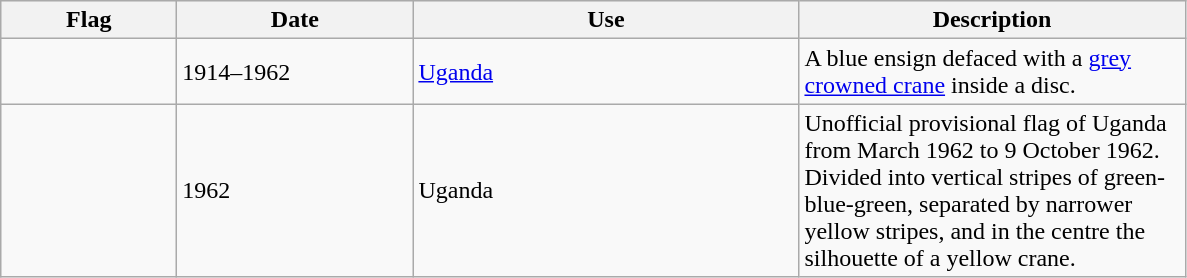<table class="wikitable">
<tr style="background:#efefef;">
<th style="width:110px;">Flag</th>
<th style="width:150px;">Date</th>
<th style="width:250px;">Use</th>
<th style="width:250px;">Description</th>
</tr>
<tr>
<td></td>
<td>1914–1962</td>
<td><a href='#'>Uganda</a></td>
<td>A blue ensign defaced with a <a href='#'>grey crowned crane</a> inside a disc.</td>
</tr>
<tr>
<td></td>
<td>1962</td>
<td>Uganda</td>
<td>Unofficial provisional flag of Uganda from March 1962 to 9 October 1962. Divided into vertical stripes of green-blue-green, separated by narrower yellow stripes, and in the centre the silhouette of a yellow crane.</td>
</tr>
</table>
